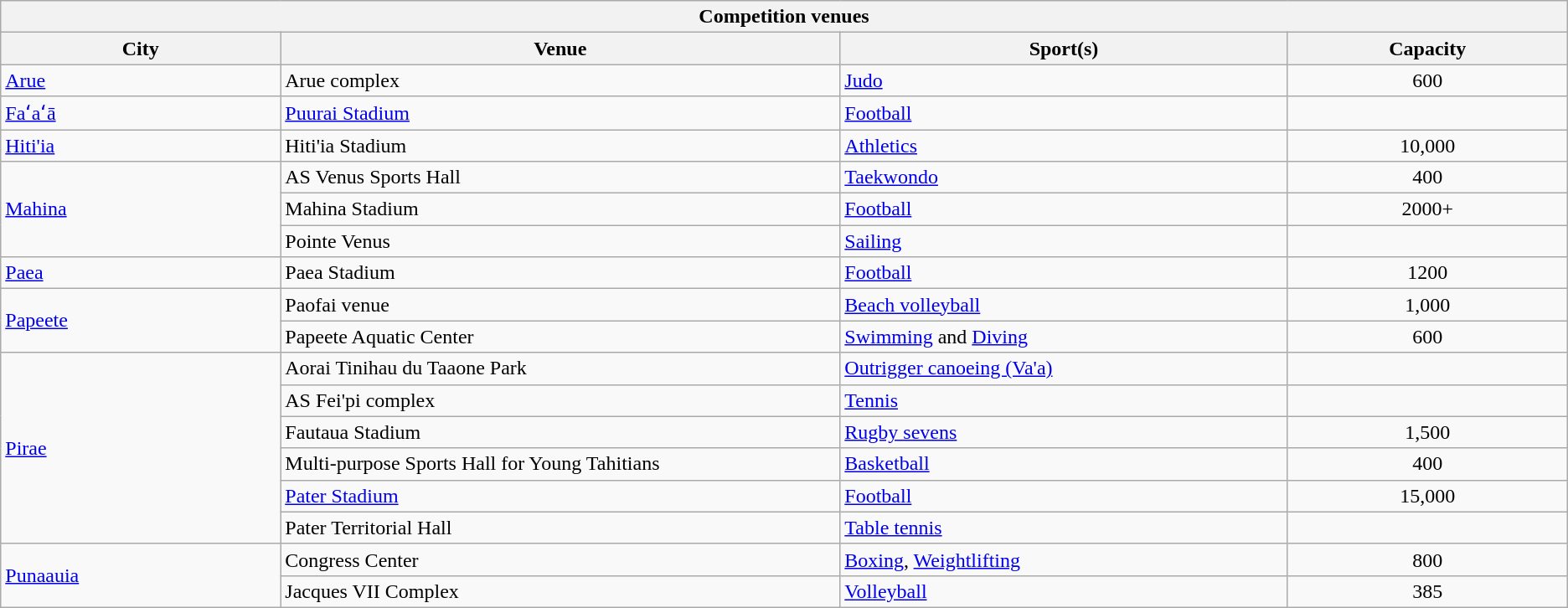<table class="wikitable">
<tr>
<th colspan="5">Competition venues</th>
</tr>
<tr>
<th colspan="1" style="width: 10%; background-color: #f2f2f2">City</th>
<th colspan="1" style="width: 20%; background-color: #f2f2f2">Venue</th>
<th colspan="1" style="width: 16%; background-color: #f2f2f2">Sport(s)</th>
<th style="width: 10%; background-color: #f2f2f2">Capacity</th>
</tr>
<tr>
<td><a href='#'>Arue</a></td>
<td>Arue complex</td>
<td><a href='#'>Judo</a></td>
<td style="background: #f9f9f9; text-align: center;">600</td>
</tr>
<tr>
<td><a href='#'>Faʻaʻā</a></td>
<td><a href='#'>Puurai Stadium</a></td>
<td><a href='#'>Football</a></td>
<td style="background: #f9f9f9; text-align: center;"></td>
</tr>
<tr>
<td><a href='#'>Hiti'ia</a></td>
<td>Hiti'ia Stadium</td>
<td><a href='#'>Athletics</a></td>
<td style="background: #f9f9f9; text-align: center;">10,000</td>
</tr>
<tr>
<td rowspan="3"><a href='#'>Mahina</a></td>
<td>AS Venus Sports Hall</td>
<td><a href='#'>Taekwondo</a></td>
<td style="background: #f9f9f9; text-align: center;">400</td>
</tr>
<tr>
<td>Mahina Stadium</td>
<td><a href='#'>Football</a></td>
<td style="background: #f9f9f9; text-align: center;">2000+</td>
</tr>
<tr>
<td>Pointe Venus</td>
<td><a href='#'>Sailing</a></td>
<td style="background: #f9f9f9; text-align: center;"></td>
</tr>
<tr>
<td><a href='#'>Paea</a></td>
<td>Paea Stadium</td>
<td><a href='#'>Football</a></td>
<td style="background: #f9f9f9; text-align: center;">1200</td>
</tr>
<tr>
<td rowspan="2"><a href='#'>Papeete</a></td>
<td>Paofai venue</td>
<td><a href='#'>Beach volleyball</a></td>
<td style="background: #f9f9f9; text-align: center;">1,000</td>
</tr>
<tr>
<td>Papeete Aquatic Center</td>
<td><a href='#'>Swimming</a> and <a href='#'>Diving</a></td>
<td style="background: #f9f9f9; text-align: center;">600</td>
</tr>
<tr>
<td rowspan="6"><a href='#'>Pirae</a></td>
<td>Aorai Tinihau du Taaone Park</td>
<td><a href='#'>Outrigger canoeing (Va'a)</a></td>
<td style="background: #f9f9f9; text-align: center;"></td>
</tr>
<tr>
<td>AS Fei'pi complex</td>
<td><a href='#'>Tennis</a></td>
<td style="background: #f9f9f9; text-align: center;"></td>
</tr>
<tr>
<td>Fautaua Stadium</td>
<td><a href='#'>Rugby sevens</a></td>
<td style="background: #f9f9f9; text-align: center;">1,500</td>
</tr>
<tr>
<td>Multi-purpose Sports Hall for Young Tahitians</td>
<td><a href='#'>Basketball</a></td>
<td style="background: #f9f9f9; text-align: center;">400</td>
</tr>
<tr>
<td><a href='#'>Pater Stadium</a></td>
<td><a href='#'>Football</a></td>
<td style="background: #f9f9f9; text-align: center;">15,000</td>
</tr>
<tr>
<td>Pater Territorial Hall</td>
<td><a href='#'>Table tennis</a></td>
<td style="background: #f9f9f9; text-align: center;"></td>
</tr>
<tr>
<td rowspan="2"><a href='#'>Punaauia</a></td>
<td>Congress Center</td>
<td><a href='#'>Boxing</a>, <a href='#'>Weightlifting</a></td>
<td style="background: #f9f9f9; text-align: center;">800</td>
</tr>
<tr>
<td>Jacques VII Complex</td>
<td><a href='#'>Volleyball</a></td>
<td style="background: #f9f9f9; text-align: center;">385</td>
</tr>
</table>
